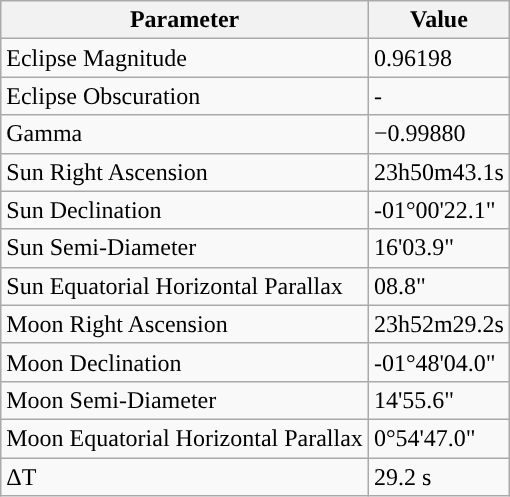<table class="wikitable">
<tr>
<th>Parameter</th>
<th>Value</th>
</tr>
<tr>
<td>Eclipse Magnitude</td>
<td>0.96198</td>
</tr>
<tr>
<td>Eclipse Obscuration</td>
<td>-</td>
</tr>
<tr>
<td>Gamma</td>
<td>−0.99880</td>
</tr>
<tr>
<td>Sun Right Ascension</td>
<td>23h50m43.1s</td>
</tr>
<tr>
<td>Sun Declination</td>
<td>-01°00'22.1"</td>
</tr>
<tr>
<td>Sun Semi-Diameter</td>
<td>16'03.9"</td>
</tr>
<tr>
<td>Sun Equatorial Horizontal Parallax</td>
<td>08.8"</td>
</tr>
<tr>
<td>Moon Right Ascension</td>
<td>23h52m29.2s</td>
</tr>
<tr>
<td>Moon Declination</td>
<td>-01°48'04.0"</td>
</tr>
<tr>
<td>Moon Semi-Diameter</td>
<td>14'55.6"</td>
</tr>
<tr>
<td>Moon Equatorial Horizontal Parallax</td>
<td>0°54'47.0"</td>
</tr>
<tr>
<td>ΔT</td>
<td>29.2 s</td>
</tr>
</table>
